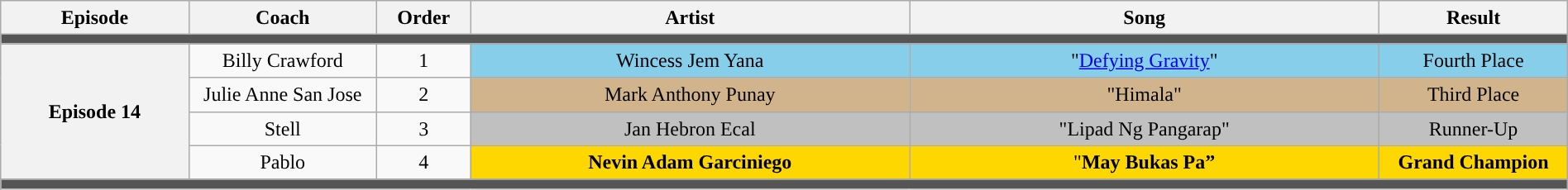<table class="wikitable" style="text-align:center; line-height:20px; width:100%;">
<tr>
<th width="12%">Episode</th>
<th width="12%">Coach</th>
<th width="06%">Order</th>
<th width="28%">Artist</th>
<th width="30%">Song</th>
<th width="15%">Result</th>
</tr>
<tr>
<td colspan="6" style="background:#555;"></td>
</tr>
<tr>
<th rowspan="4">Episode 14<br><small></small></th>
<td>Billy Crawford</td>
<td>1</td>
<td style="background:skyblue">Wincess Jem Yana</td>
<td style="background:skyblue">"<a href='#'>Defying Gravity</a>"</td>
<td style="background:skyblue">Fourth Place</td>
</tr>
<tr>
<td>Julie Anne San Jose</td>
<td>2</td>
<td style="background:tan">Mark Anthony Punay</td>
<td style="background:tan">"Himala"</td>
<td style="background:tan">Third Place</td>
</tr>
<tr>
<td>Stell</td>
<td>3</td>
<td style="background:silver">Jan Hebron Ecal</td>
<td style="background:silver">"Lipad Ng Pangarap"</td>
<td style="background:silver">Runner-Up</td>
</tr>
<tr>
<td>Pablo</td>
<td>4</td>
<td style="background:gold"><strong>Nevin Adam Garciniego</strong></td>
<td style="background:gold">"<strong>May Bukas Pa”</strong></td>
<td style="background:gold"><strong>Grand Champion</strong></td>
</tr>
<tr>
<td colspan="6" style="background:#555;"></td>
</tr>
</table>
